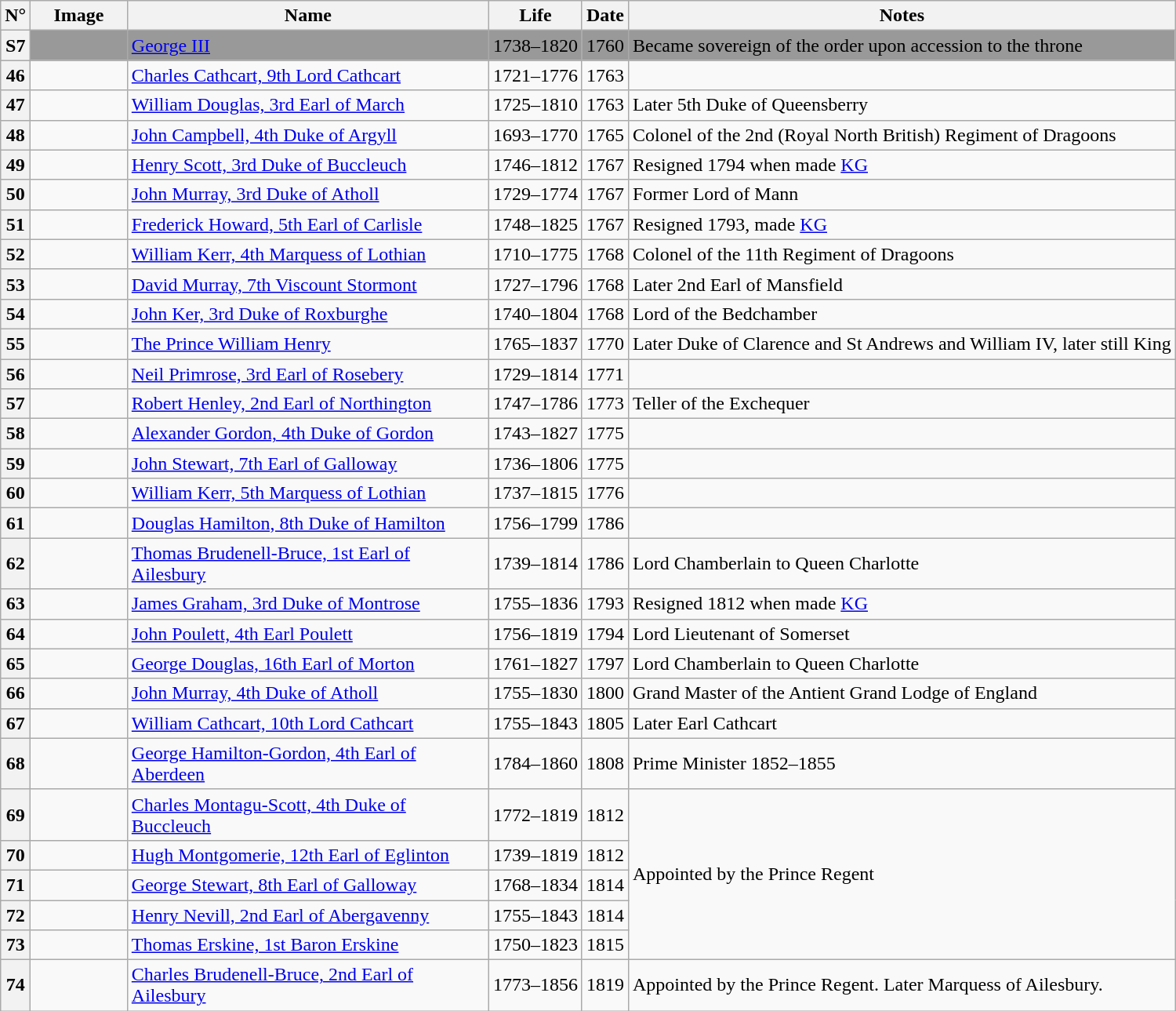<table class="wikitable">
<tr>
<th>N°</th>
<th style="width: 75px;">Image</th>
<th style="width: 300px;">Name</th>
<th>Life</th>
<th>Date</th>
<th>Notes</th>
</tr>
<tr bgcolor="#999999">
<th>S7</th>
<td></td>
<td><a href='#'>George III</a></td>
<td>1738–1820</td>
<td>1760</td>
<td>Became sovereign of the order upon accession to the throne</td>
</tr>
<tr>
<th>46</th>
<td></td>
<td><a href='#'>Charles Cathcart, 9th Lord Cathcart</a></td>
<td>1721–1776</td>
<td>1763</td>
<td></td>
</tr>
<tr>
<th>47</th>
<td></td>
<td><a href='#'>William Douglas, 3rd Earl of March</a></td>
<td>1725–1810</td>
<td>1763</td>
<td>Later 5th Duke of Queensberry</td>
</tr>
<tr>
<th>48</th>
<td></td>
<td><a href='#'>John Campbell, 4th Duke of Argyll</a></td>
<td>1693–1770</td>
<td>1765</td>
<td>Colonel of the 2nd (Royal North British) Regiment of Dragoons</td>
</tr>
<tr>
<th>49</th>
<td></td>
<td><a href='#'>Henry Scott, 3rd Duke of Buccleuch</a></td>
<td>1746–1812</td>
<td>1767</td>
<td>Resigned 1794 when made <a href='#'>KG</a></td>
</tr>
<tr>
<th>50</th>
<td></td>
<td><a href='#'>John Murray, 3rd Duke of Atholl</a></td>
<td>1729–1774</td>
<td>1767</td>
<td>Former Lord of Mann</td>
</tr>
<tr>
<th>51</th>
<td></td>
<td><a href='#'>Frederick Howard, 5th Earl of Carlisle</a></td>
<td>1748–1825</td>
<td>1767</td>
<td>Resigned 1793, made <a href='#'>KG</a></td>
</tr>
<tr>
<th>52</th>
<td></td>
<td><a href='#'>William Kerr, 4th Marquess of Lothian</a></td>
<td>1710–1775</td>
<td>1768</td>
<td>Colonel of the 11th Regiment of Dragoons</td>
</tr>
<tr>
<th>53</th>
<td></td>
<td><a href='#'>David Murray, 7th Viscount Stormont</a></td>
<td>1727–1796</td>
<td>1768</td>
<td>Later 2nd Earl of Mansfield</td>
</tr>
<tr>
<th>54</th>
<td></td>
<td><a href='#'>John Ker, 3rd Duke of Roxburghe</a></td>
<td>1740–1804</td>
<td>1768</td>
<td>Lord of the Bedchamber</td>
</tr>
<tr>
<th>55</th>
<td></td>
<td><a href='#'>The Prince William Henry</a></td>
<td>1765–1837</td>
<td>1770</td>
<td>Later Duke of Clarence and St Andrews and William IV, later still King</td>
</tr>
<tr>
<th>56</th>
<td></td>
<td><a href='#'>Neil Primrose, 3rd Earl of Rosebery</a></td>
<td>1729–1814</td>
<td>1771</td>
<td></td>
</tr>
<tr>
<th>57</th>
<td></td>
<td><a href='#'>Robert Henley, 2nd Earl of Northington</a></td>
<td>1747–1786</td>
<td>1773</td>
<td>Teller of the Exchequer</td>
</tr>
<tr>
<th>58</th>
<td></td>
<td><a href='#'>Alexander Gordon, 4th Duke of Gordon</a></td>
<td>1743–1827</td>
<td>1775</td>
<td></td>
</tr>
<tr>
<th>59</th>
<td></td>
<td><a href='#'>John Stewart, 7th Earl of Galloway</a></td>
<td>1736–1806</td>
<td>1775</td>
<td></td>
</tr>
<tr>
<th>60</th>
<td></td>
<td><a href='#'>William Kerr, 5th Marquess of Lothian</a></td>
<td>1737–1815</td>
<td>1776</td>
<td></td>
</tr>
<tr>
<th>61</th>
<td></td>
<td><a href='#'>Douglas Hamilton, 8th Duke of Hamilton</a></td>
<td>1756–1799</td>
<td>1786</td>
<td></td>
</tr>
<tr>
<th>62</th>
<td></td>
<td><a href='#'>Thomas Brudenell-Bruce, 1st Earl of Ailesbury</a></td>
<td>1739–1814</td>
<td>1786</td>
<td>Lord Chamberlain to Queen Charlotte</td>
</tr>
<tr>
<th>63</th>
<td></td>
<td><a href='#'>James Graham, 3rd Duke of Montrose</a></td>
<td>1755–1836</td>
<td>1793</td>
<td>Resigned 1812 when made <a href='#'>KG</a></td>
</tr>
<tr>
<th>64</th>
<td></td>
<td><a href='#'>John Poulett, 4th Earl Poulett</a></td>
<td>1756–1819</td>
<td>1794</td>
<td>Lord Lieutenant of Somerset</td>
</tr>
<tr>
<th>65</th>
<td></td>
<td><a href='#'>George Douglas, 16th Earl of Morton</a></td>
<td>1761–1827</td>
<td>1797</td>
<td>Lord Chamberlain to Queen Charlotte</td>
</tr>
<tr>
<th>66</th>
<td></td>
<td><a href='#'>John Murray, 4th Duke of Atholl</a></td>
<td>1755–1830</td>
<td>1800</td>
<td>Grand Master of the Antient Grand Lodge of England</td>
</tr>
<tr>
<th>67</th>
<td></td>
<td><a href='#'>William Cathcart, 10th Lord Cathcart</a></td>
<td>1755–1843</td>
<td>1805</td>
<td>Later Earl Cathcart</td>
</tr>
<tr>
<th>68</th>
<td></td>
<td><a href='#'>George Hamilton-Gordon, 4th Earl of Aberdeen</a></td>
<td>1784–1860</td>
<td>1808</td>
<td>Prime Minister 1852–1855</td>
</tr>
<tr>
<th>69</th>
<td></td>
<td><a href='#'>Charles Montagu-Scott, 4th Duke of Buccleuch</a></td>
<td>1772–1819</td>
<td>1812</td>
<td rowspan=5>Appointed by the Prince Regent</td>
</tr>
<tr>
<th>70</th>
<td></td>
<td><a href='#'>Hugh Montgomerie, 12th Earl of Eglinton</a></td>
<td>1739–1819</td>
<td>1812</td>
</tr>
<tr>
<th>71</th>
<td></td>
<td><a href='#'>George Stewart, 8th Earl of Galloway</a></td>
<td>1768–1834</td>
<td>1814</td>
</tr>
<tr>
<th>72</th>
<td></td>
<td><a href='#'>Henry Nevill, 2nd Earl of Abergavenny</a></td>
<td>1755–1843</td>
<td>1814</td>
</tr>
<tr>
<th>73</th>
<td></td>
<td><a href='#'>Thomas Erskine, 1st Baron Erskine</a></td>
<td>1750–1823</td>
<td>1815</td>
</tr>
<tr>
<th>74</th>
<td></td>
<td><a href='#'>Charles Brudenell-Bruce, 2nd Earl of Ailesbury</a></td>
<td>1773–1856</td>
<td>1819</td>
<td>Appointed by the Prince Regent. Later Marquess of Ailesbury.</td>
</tr>
</table>
